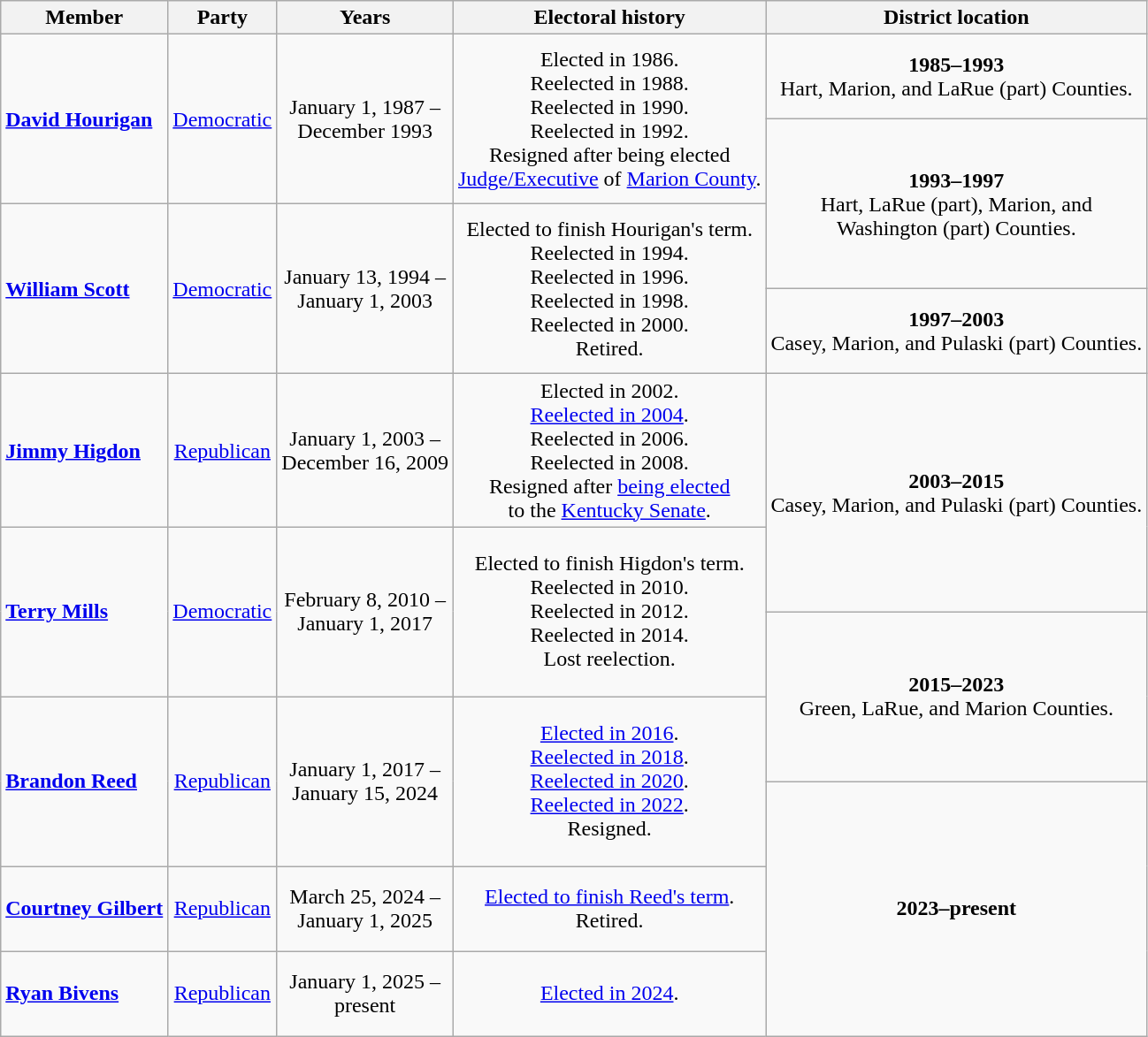<table class=wikitable style="text-align:center">
<tr>
<th>Member</th>
<th>Party</th>
<th>Years</th>
<th>Electoral history</th>
<th>District location</th>
</tr>
<tr style="height:4em">
<td rowspan=2 align=left><strong><a href='#'>David Hourigan</a></strong><br></td>
<td rowspan=2 ><a href='#'>Democratic</a></td>
<td rowspan=2 nowrap>January 1, 1987 –<br>December 1993</td>
<td rowspan=2>Elected in 1986.<br>Reelected in 1988.<br>Reelected in 1990.<br>Reelected in 1992.<br>Resigned after being elected<br><a href='#'>Judge/Executive</a> of <a href='#'>Marion County</a>.</td>
<td><strong>1985–1993</strong><br>Hart, Marion, and LaRue (part) Counties.</td>
</tr>
<tr style="height:4em">
<td rowspan=2><strong>1993–1997</strong><br>Hart, LaRue (part), Marion, and<br>Washington (part) Counties.</td>
</tr>
<tr style="height:4em">
<td rowspan=2 align=left><strong><a href='#'>William Scott</a></strong><br></td>
<td rowspan=2 ><a href='#'>Democratic</a></td>
<td rowspan=2 nowrap>January 13, 1994 –<br>January 1, 2003</td>
<td rowspan=2>Elected to finish Hourigan's term.<br>Reelected in 1994.<br>Reelected in 1996.<br>Reelected in 1998.<br>Reelected in 2000.<br>Retired.</td>
</tr>
<tr style="height:4em">
<td><strong>1997–2003</strong><br>Casey, Marion, and Pulaski (part) Counties.</td>
</tr>
<tr style="height:4em">
<td align=left><strong><a href='#'>Jimmy Higdon</a></strong><br></td>
<td><a href='#'>Republican</a></td>
<td nowrap>January 1, 2003 –<br>December 16, 2009</td>
<td>Elected in 2002.<br><a href='#'>Reelected in 2004</a>.<br>Reelected in 2006.<br>Reelected in 2008.<br>Resigned after <a href='#'>being elected</a><br>to the <a href='#'>Kentucky Senate</a>.</td>
<td rowspan=2><strong>2003–2015</strong><br>Casey, Marion, and Pulaski (part) Counties.</td>
</tr>
<tr style="height:4em">
<td rowspan=2 align=left><strong><a href='#'>Terry Mills</a></strong><br></td>
<td rowspan=2 ><a href='#'>Democratic</a></td>
<td rowspan=2 nowrap>February 8, 2010 –<br>January 1, 2017</td>
<td rowspan=2>Elected to finish Higdon's term.<br>Reelected in 2010.<br>Reelected in 2012.<br>Reelected in 2014.<br>Lost reelection.</td>
</tr>
<tr style="height:4em">
<td rowspan=2><strong>2015–2023</strong><br>Green, LaRue, and Marion Counties.</td>
</tr>
<tr style="height:4em">
<td rowspan=2 align=left><strong><a href='#'>Brandon Reed</a></strong><br></td>
<td rowspan=2 ><a href='#'>Republican</a></td>
<td rowspan=2 nowrap>January 1, 2017 –<br>January 15, 2024</td>
<td rowspan=2><a href='#'>Elected in 2016</a>.<br><a href='#'>Reelected in 2018</a>.<br><a href='#'>Reelected in 2020</a>.<br><a href='#'>Reelected in 2022</a>.<br>Resigned.</td>
</tr>
<tr style="height:4em">
<td rowspan=3><strong>2023–present</strong><br></td>
</tr>
<tr style="height:4em">
<td align=left><strong><a href='#'>Courtney Gilbert</a></strong><br></td>
<td><a href='#'>Republican</a></td>
<td nowrap>March 25, 2024 –<br>January 1, 2025</td>
<td><a href='#'>Elected to finish Reed's term</a>.<br>Retired.</td>
</tr>
<tr style="height:4em">
<td align=left><strong><a href='#'>Ryan Bivens</a></strong><br></td>
<td><a href='#'>Republican</a></td>
<td nowrap>January 1, 2025 –<br>present</td>
<td><a href='#'>Elected in 2024</a>.</td>
</tr>
</table>
